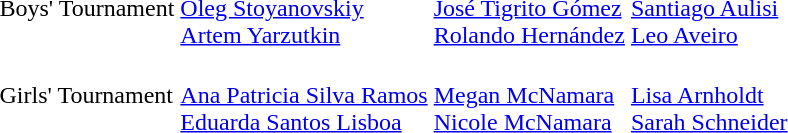<table>
<tr>
<td>Boys' Tournament<br></td>
<td><br><a href='#'>Oleg Stoyanovskiy</a><br><a href='#'>Artem Yarzutkin</a></td>
<td><br><a href='#'>José Tigrito Gómez</a><br><a href='#'>Rolando Hernández</a></td>
<td><br><a href='#'>Santiago Aulisi</a><br><a href='#'>Leo Aveiro</a></td>
</tr>
<tr>
<td>Girls' Tournament<br></td>
<td><br><a href='#'>Ana Patricia Silva Ramos</a><br><a href='#'>Eduarda Santos Lisboa</a></td>
<td><br><a href='#'>Megan McNamara</a><br><a href='#'>Nicole McNamara</a></td>
<td><br><a href='#'>Lisa Arnholdt</a><br><a href='#'>Sarah Schneider</a></td>
</tr>
</table>
